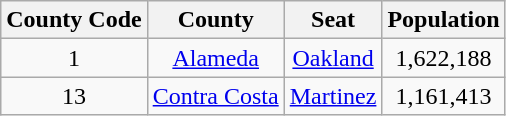<table class="wikitable sortable" style="text-align:center;">
<tr>
<th> County Code</th>
<th>County</th>
<th>Seat</th>
<th>Population</th>
</tr>
<tr>
<td>1</td>
<td><a href='#'>Alameda</a></td>
<td><a href='#'>Oakland</a></td>
<td>1,622,188</td>
</tr>
<tr>
<td>13</td>
<td><a href='#'>Contra Costa</a></td>
<td><a href='#'>Martinez</a></td>
<td>1,161,413</td>
</tr>
</table>
